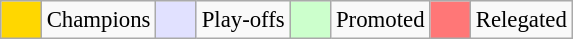<table class="wikitable" style="font-size: 95%">
<tr>
<td bgcolor="#FFD700" width="20"> </td>
<td>Champions</td>
<td bgcolor="#e1e1ff" width="20"> </td>
<td>Play-offs</td>
<td bgcolor="#ccffcc" width="20"> </td>
<td>Promoted</td>
<td bgcolor="#ff7777" width="20"> </td>
<td>Relegated</td>
</tr>
</table>
